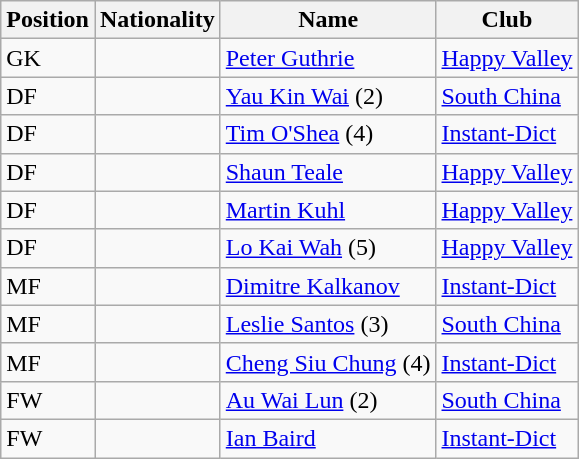<table class="wikitable">
<tr>
<th>Position</th>
<th>Nationality</th>
<th>Name</th>
<th>Club</th>
</tr>
<tr>
<td>GK</td>
<td></td>
<td><a href='#'>Peter Guthrie</a></td>
<td><a href='#'>Happy Valley</a></td>
</tr>
<tr>
<td>DF</td>
<td></td>
<td><a href='#'>Yau Kin Wai</a> (2)</td>
<td><a href='#'>South China</a></td>
</tr>
<tr>
<td>DF</td>
<td></td>
<td><a href='#'>Tim O'Shea</a> (4)</td>
<td><a href='#'>Instant-Dict</a></td>
</tr>
<tr>
<td>DF</td>
<td></td>
<td><a href='#'>Shaun Teale</a></td>
<td><a href='#'>Happy Valley</a></td>
</tr>
<tr>
<td>DF</td>
<td></td>
<td><a href='#'>Martin Kuhl</a></td>
<td><a href='#'>Happy Valley</a></td>
</tr>
<tr>
<td>DF</td>
<td></td>
<td><a href='#'>Lo Kai Wah</a> (5)</td>
<td><a href='#'>Happy Valley</a></td>
</tr>
<tr>
<td>MF</td>
<td></td>
<td><a href='#'>Dimitre Kalkanov</a></td>
<td><a href='#'>Instant-Dict</a></td>
</tr>
<tr>
<td>MF</td>
<td></td>
<td><a href='#'>Leslie Santos</a> (3)</td>
<td><a href='#'>South China</a></td>
</tr>
<tr>
<td>MF</td>
<td></td>
<td><a href='#'>Cheng Siu Chung</a> (4)</td>
<td><a href='#'>Instant-Dict</a></td>
</tr>
<tr>
<td>FW</td>
<td></td>
<td><a href='#'>Au Wai Lun</a> (2)</td>
<td><a href='#'>South China</a></td>
</tr>
<tr>
<td>FW</td>
<td></td>
<td><a href='#'>Ian Baird</a></td>
<td><a href='#'>Instant-Dict</a></td>
</tr>
</table>
